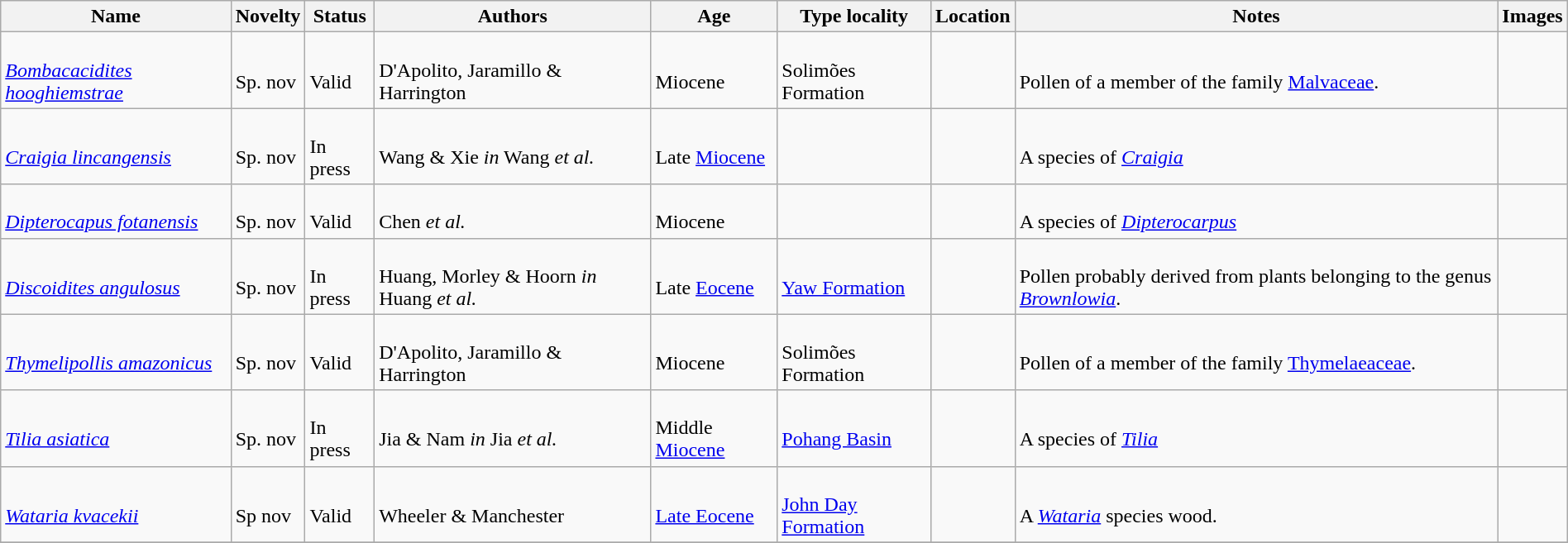<table class="wikitable sortable" align="center" width="100%">
<tr>
<th>Name</th>
<th>Novelty</th>
<th>Status</th>
<th>Authors</th>
<th>Age</th>
<th>Type locality</th>
<th>Location</th>
<th>Notes</th>
<th>Images</th>
</tr>
<tr>
<td><br><em><a href='#'>Bombacacidites hooghiemstrae</a></em></td>
<td><br>Sp. nov</td>
<td><br>Valid</td>
<td><br>D'Apolito, Jaramillo & Harrington</td>
<td><br>Miocene</td>
<td><br>Solimões Formation</td>
<td><br></td>
<td><br>Pollen of a member of the family <a href='#'>Malvaceae</a>.</td>
<td></td>
</tr>
<tr>
<td><br><em><a href='#'>Craigia lincangensis</a></em></td>
<td><br>Sp. nov</td>
<td><br>In press</td>
<td><br>Wang & Xie <em>in</em> Wang <em>et al.</em></td>
<td><br>Late <a href='#'>Miocene</a></td>
<td></td>
<td><br></td>
<td><br>A species of <em><a href='#'>Craigia</a></em></td>
<td></td>
</tr>
<tr>
<td><br><em><a href='#'>Dipterocapus fotanensis</a></em></td>
<td><br>Sp. nov</td>
<td><br>Valid</td>
<td><br>Chen <em>et al.</em></td>
<td><br>Miocene</td>
<td></td>
<td><br></td>
<td><br>A species of <em><a href='#'>Dipterocarpus</a></em></td>
<td></td>
</tr>
<tr>
<td><br><em><a href='#'>Discoidites angulosus</a></em></td>
<td><br>Sp. nov</td>
<td><br>In press</td>
<td><br>Huang, Morley & Hoorn <em>in</em> Huang <em>et al.</em></td>
<td><br>Late <a href='#'>Eocene</a></td>
<td><br><a href='#'>Yaw Formation</a></td>
<td><br></td>
<td><br>Pollen probably derived from plants belonging to the genus <em><a href='#'>Brownlowia</a></em>.</td>
<td></td>
</tr>
<tr>
<td><br><em><a href='#'>Thymelipollis amazonicus</a></em></td>
<td><br>Sp. nov</td>
<td><br>Valid</td>
<td><br>D'Apolito, Jaramillo & Harrington</td>
<td><br>Miocene</td>
<td><br>Solimões Formation</td>
<td><br></td>
<td><br>Pollen of a member of the family <a href='#'>Thymelaeaceae</a>.</td>
<td></td>
</tr>
<tr>
<td><br><em><a href='#'>Tilia asiatica</a></em></td>
<td><br>Sp. nov</td>
<td><br>In press</td>
<td><br>Jia & Nam <em>in</em> Jia <em>et al.</em></td>
<td><br>Middle <a href='#'>Miocene</a></td>
<td><br><a href='#'>Pohang Basin</a></td>
<td><br></td>
<td><br>A species of <em><a href='#'>Tilia</a></em></td>
<td></td>
</tr>
<tr>
<td><br><em><a href='#'>Wataria kvacekii</a></em></td>
<td><br>Sp nov</td>
<td><br>Valid</td>
<td><br>Wheeler & Manchester</td>
<td><br><a href='#'>Late Eocene</a></td>
<td><br><a href='#'>John Day Formation</a></td>
<td><br><br></td>
<td><br>A <em><a href='#'>Wataria</a></em> species wood.</td>
<td></td>
</tr>
<tr>
</tr>
</table>
